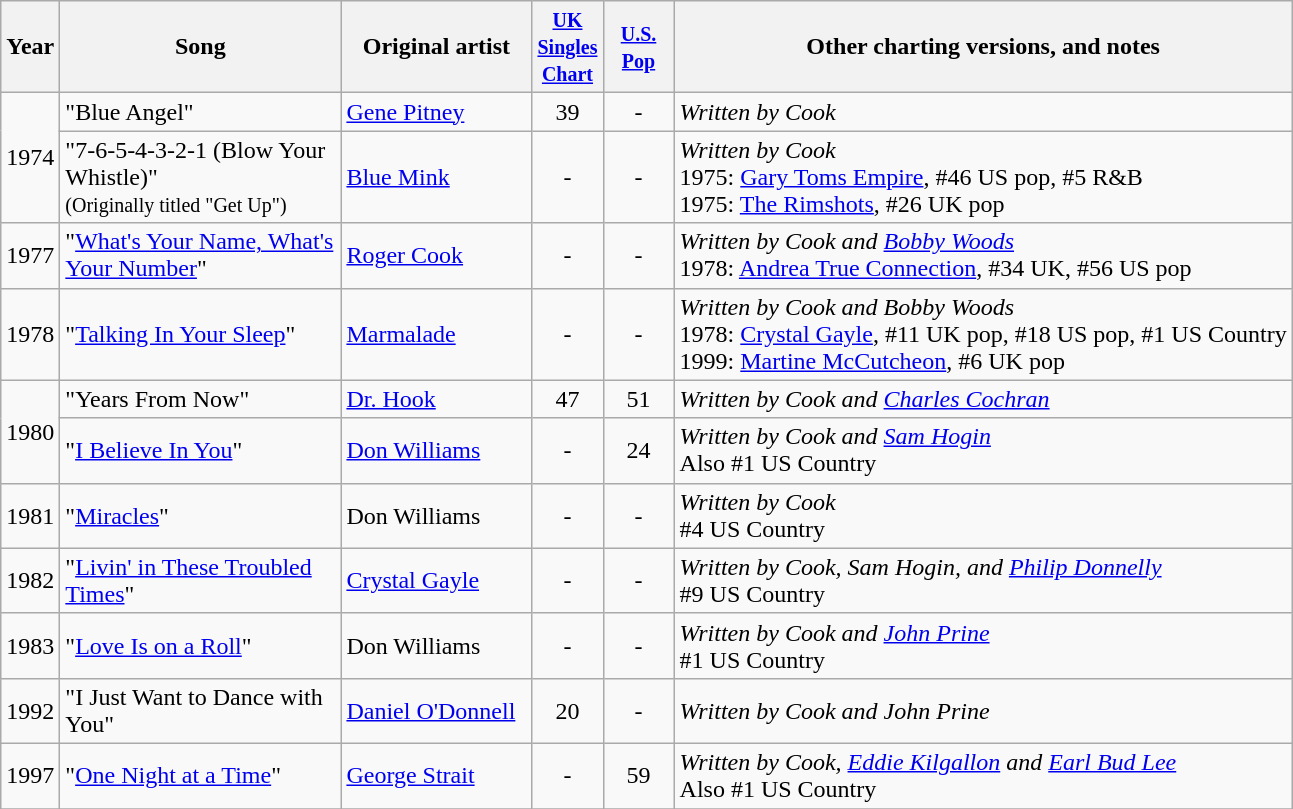<table class="wikitable">
<tr>
<th>Year</th>
<th width="180">Song</th>
<th width="120">Original artist</th>
<th width="40"><small><a href='#'>UK Singles Chart</a></small></th>
<th width="40"><small><a href='#'>U.S. Pop</a></small></th>
<th>Other charting versions, and notes</th>
</tr>
<tr>
<td rowspan="2">1974</td>
<td>"Blue Angel"</td>
<td><a href='#'>Gene Pitney</a></td>
<td align="center">39</td>
<td align="center">-</td>
<td><em>Written by Cook</em></td>
</tr>
<tr>
<td>"7-6-5-4-3-2-1 (Blow Your Whistle)"<br><small>(Originally titled "Get Up")</small></td>
<td><a href='#'>Blue Mink</a></td>
<td align="center">-</td>
<td align="center">-</td>
<td><em>Written by Cook</em><br>1975: <a href='#'>Gary Toms Empire</a>, #46 US pop, #5 R&B<br>1975: <a href='#'>The Rimshots</a>, #26 UK pop</td>
</tr>
<tr>
<td rowspan="1">1977</td>
<td>"<a href='#'>What's Your Name, What's Your Number</a>"</td>
<td><a href='#'>Roger Cook</a></td>
<td align="center">-</td>
<td align="center">-</td>
<td><em>Written by Cook and <a href='#'>Bobby Woods</a></em><br>1978: <a href='#'>Andrea True Connection</a>, #34 UK, #56 US pop</td>
</tr>
<tr>
<td rowspan="1">1978</td>
<td>"<a href='#'>Talking In Your Sleep</a>"</td>
<td><a href='#'>Marmalade</a></td>
<td align="center">-</td>
<td align="center">-</td>
<td><em>Written by Cook and Bobby Woods</em><br>1978: <a href='#'>Crystal Gayle</a>, #11 UK pop, #18 US pop, #1 US Country<br>1999: <a href='#'>Martine McCutcheon</a>, #6 UK pop</td>
</tr>
<tr>
<td rowspan="2">1980</td>
<td>"Years From Now"</td>
<td><a href='#'>Dr. Hook</a></td>
<td align="center">47</td>
<td align="center">51</td>
<td><em>Written by Cook and <a href='#'>Charles Cochran</a></em></td>
</tr>
<tr>
<td>"<a href='#'>I Believe In You</a>"</td>
<td><a href='#'>Don Williams</a></td>
<td align="center">-</td>
<td align="center">24</td>
<td><em>Written by Cook and <a href='#'>Sam Hogin</a></em><br>Also #1 US Country</td>
</tr>
<tr>
<td rowspan="1">1981</td>
<td>"<a href='#'>Miracles</a>"</td>
<td>Don Williams</td>
<td align="center">-</td>
<td align="center">-</td>
<td><em>Written by Cook</em><br>#4 US Country</td>
</tr>
<tr>
<td rowspan="1">1982</td>
<td>"<a href='#'>Livin' in These Troubled Times</a>"</td>
<td><a href='#'>Crystal Gayle</a></td>
<td align="center">-</td>
<td align="center">-</td>
<td><em>Written by Cook, Sam Hogin, and <a href='#'>Philip Donnelly</a></em><br>#9 US Country</td>
</tr>
<tr>
<td rowspan="1">1983</td>
<td>"<a href='#'>Love Is on a Roll</a>"</td>
<td>Don Williams</td>
<td align="center">-</td>
<td align="center">-</td>
<td><em>Written by Cook and <a href='#'>John Prine</a></em><br>#1 US Country</td>
</tr>
<tr>
<td rowspan="1">1992</td>
<td>"I Just Want to Dance with You"</td>
<td><a href='#'>Daniel O'Donnell</a></td>
<td align="center">20</td>
<td align="center">-</td>
<td><em>Written by Cook and John Prine</em></td>
</tr>
<tr>
<td rowspan="1">1997</td>
<td>"<a href='#'>One Night at a Time</a>"</td>
<td><a href='#'>George Strait</a></td>
<td align="center">-</td>
<td align="center">59</td>
<td><em>Written by Cook, <a href='#'>Eddie Kilgallon</a> and <a href='#'>Earl Bud Lee</a></em><br>Also #1 US Country</td>
</tr>
<tr>
</tr>
</table>
